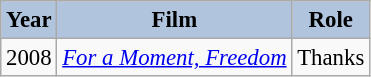<table class="wikitable" style="font-size:95%;">
<tr>
<th style="background:#B0C4DE;">Year</th>
<th style="background:#B0C4DE;">Film</th>
<th style="background:#B0C4DE;">Role</th>
</tr>
<tr>
<td>2008</td>
<td><em><a href='#'>For a Moment, Freedom</a></em></td>
<td>Thanks</td>
</tr>
</table>
